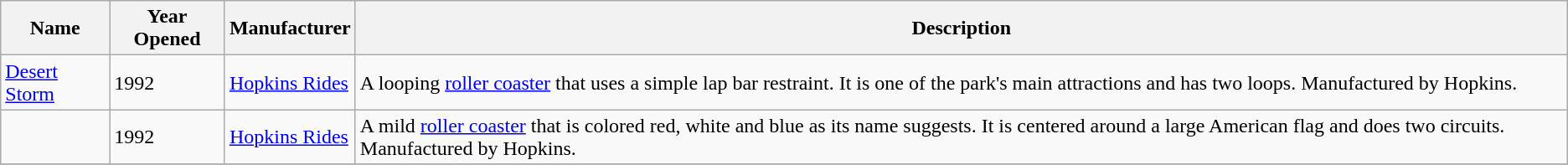<table class="wikitable sortable">
<tr>
<th>Name</th>
<th>Year Opened</th>
<th>Manufacturer</th>
<th>Description</th>
</tr>
<tr>
<td><a href='#'>Desert Storm</a></td>
<td>1992</td>
<td><a href='#'>Hopkins Rides</a></td>
<td>A looping <a href='#'>roller coaster</a> that uses a simple lap bar restraint.  It is one of the park's main attractions and has two loops. Manufactured by Hopkins.</td>
</tr>
<tr>
<td></td>
<td>1992</td>
<td><a href='#'>Hopkins Rides</a></td>
<td>A mild <a href='#'>roller coaster</a> that is colored red, white and blue as its name suggests.  It is centered around a large American flag and does two circuits. Manufactured by Hopkins.</td>
</tr>
<tr>
</tr>
</table>
